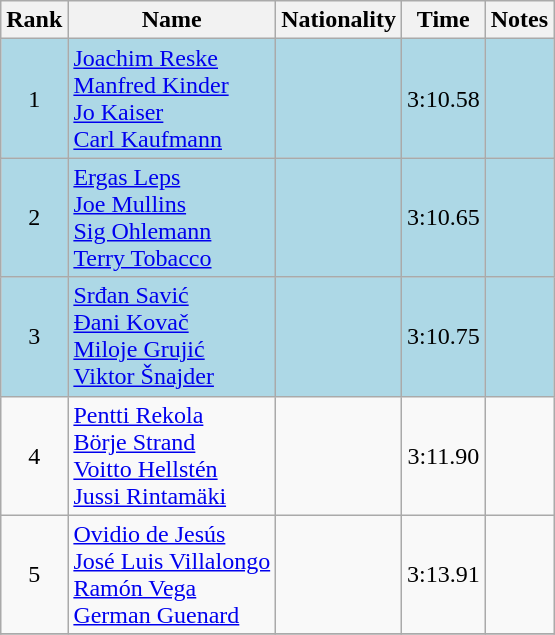<table class="wikitable sortable" style="text-align:center">
<tr>
<th>Rank</th>
<th>Name</th>
<th>Nationality</th>
<th>Time</th>
<th>Notes</th>
</tr>
<tr bgcolor=lightblue>
<td>1</td>
<td align=left><a href='#'>Joachim Reske</a><br><a href='#'>Manfred Kinder</a><br><a href='#'>Jo Kaiser</a><br><a href='#'>Carl Kaufmann</a></td>
<td align=left></td>
<td>3:10.58</td>
<td></td>
</tr>
<tr bgcolor=lightblue>
<td>2</td>
<td align=left><a href='#'>Ergas Leps</a><br><a href='#'>Joe Mullins</a><br><a href='#'>Sig Ohlemann</a><br><a href='#'>Terry Tobacco</a></td>
<td align=left></td>
<td>3:10.65</td>
<td></td>
</tr>
<tr bgcolor=lightblue>
<td>3</td>
<td align=left><a href='#'>Srđan Savić</a><br><a href='#'>Ðani Kovač</a><br><a href='#'>Miloje Grujić</a><br><a href='#'>Viktor Šnajder</a></td>
<td align=left></td>
<td>3:10.75</td>
<td></td>
</tr>
<tr>
<td>4</td>
<td align=left><a href='#'>Pentti Rekola</a><br><a href='#'>Börje Strand</a><br><a href='#'>Voitto Hellstén</a><br><a href='#'>Jussi Rintamäki</a></td>
<td align=left></td>
<td>3:11.90</td>
<td></td>
</tr>
<tr>
<td>5</td>
<td align=left><a href='#'>Ovidio de Jesús</a><br><a href='#'>José Luis Villalongo</a><br><a href='#'>Ramón Vega</a><br><a href='#'>German Guenard</a></td>
<td align=left></td>
<td>3:13.91</td>
<td></td>
</tr>
<tr>
</tr>
</table>
